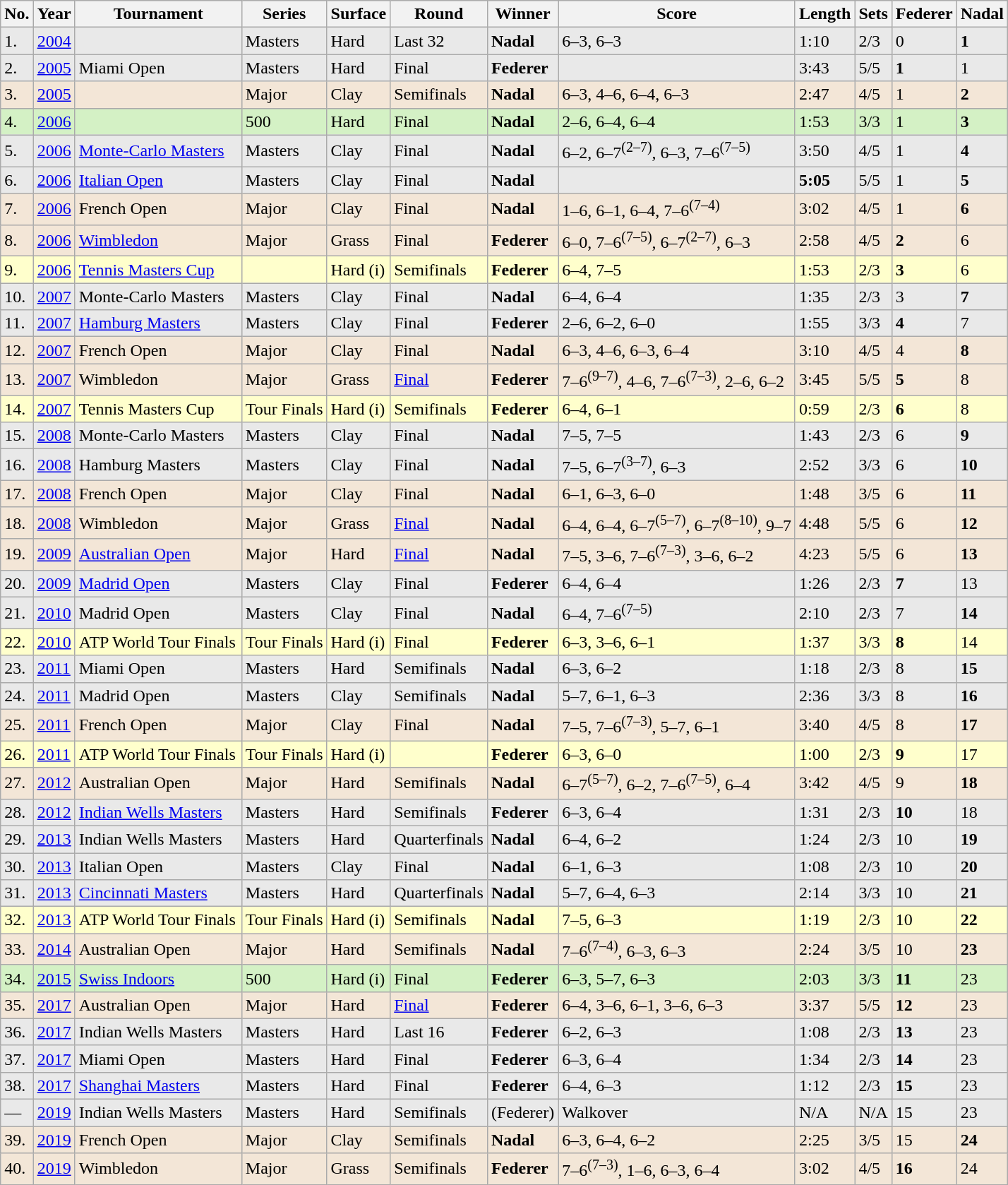<table class="sortable wikitable">
<tr>
<th>No.</th>
<th>Year</th>
<th width=150>Tournament</th>
<th>Series</th>
<th>Surface</th>
<th>Round</th>
<th>Winner</th>
<th>Score</th>
<th>Length</th>
<th>Sets</th>
<th>Federer</th>
<th>Nadal</th>
</tr>
<tr bgcolor="#e9e9e9">
<td>1.</td>
<td data-sort-value="2004"><a href='#'>2004</a></td>
<td></td>
<td>Masters</td>
<td>Hard</td>
<td data-sort-value="T32">Last 32</td>
<td><strong>Nadal</strong></td>
<td>6–3, 6–3</td>
<td>1:10</td>
<td>2/3</td>
<td data-sort-value="0001">0</td>
<td data-sort-value="0001"><strong>1</strong></td>
</tr>
<tr style="background:#E9E9E9;">
<td>2.</td>
<td data-sort-value="2005-1"><a href='#'>2005</a></td>
<td>Miami Open</td>
<td>Masters</td>
<td>Hard</td>
<td>Final</td>
<td><strong>Federer</strong></td>
<td></td>
<td>3:43</td>
<td>5/5</td>
<td data-sort-value="0101"><strong>1</strong></td>
<td data-sort-value="0101">1</td>
</tr>
<tr style="background:#F3E6D7;">
<td>3.</td>
<td data-sort-value="2005-2"><a href='#'>2005</a></td>
<td></td>
<td>Major</td>
<td>Clay</td>
<td>Semifinals</td>
<td><strong>Nadal</strong></td>
<td>6–3, 4–6, 6–4, 6–3</td>
<td>2:47</td>
<td>4/5</td>
<td data-sort-value="0102">1</td>
<td data-sort-value="0102"><strong>2</strong></td>
</tr>
<tr style="background:#D4F1C5;">
<td>4.</td>
<td data-sort-value="2006-1"><a href='#'>2006</a></td>
<td></td>
<td>500</td>
<td>Hard</td>
<td>Final</td>
<td><strong>Nadal</strong></td>
<td>2–6, 6–4, 6–4</td>
<td>1:53</td>
<td>3/3</td>
<td data-sort-value="0103">1</td>
<td data-sort-value="0103"><strong>3</strong></td>
</tr>
<tr style="background:#E9E9E9;">
<td>5.</td>
<td data-sort-value="2006-2"><a href='#'>2006</a></td>
<td><a href='#'>Monte-Carlo Masters</a></td>
<td>Masters</td>
<td>Clay</td>
<td>Final</td>
<td><strong>Nadal</strong></td>
<td>6–2, 6–7<sup>(2–7)</sup>, 6–3, 7–6<sup>(7–5)</sup></td>
<td>3:50</td>
<td>4/5</td>
<td data-sort-value="0104">1</td>
<td data-sort-value="0104"><strong>4</strong></td>
</tr>
<tr style="background:#E9E9E9;">
<td>6.</td>
<td data-sort-value="2006-3"><a href='#'>2006</a></td>
<td><a href='#'>Italian Open</a></td>
<td>Masters</td>
<td>Clay</td>
<td>Final</td>
<td><strong>Nadal</strong></td>
<td></td>
<td><strong>5:05</strong></td>
<td>5/5</td>
<td data-sort-value="0105">1</td>
<td data-sort-value="0105"><strong>5</strong></td>
</tr>
<tr style="background:#F3E6D7;">
<td>7.</td>
<td data-sort-value="2006-4"><a href='#'>2006</a></td>
<td>French Open</td>
<td>Major</td>
<td>Clay</td>
<td>Final</td>
<td><strong>Nadal</strong></td>
<td>1–6, 6–1, 6–4, 7–6<sup>(7–4)</sup></td>
<td>3:02</td>
<td>4/5</td>
<td data-sort-value="0106">1</td>
<td data-sort-value="0106"><strong>6</strong></td>
</tr>
<tr style="background:#F3E6D7;">
<td>8.</td>
<td data-sort-value="2006-5"><a href='#'>2006</a></td>
<td><a href='#'>Wimbledon</a></td>
<td>Major</td>
<td>Grass</td>
<td>Final</td>
<td><strong>Federer</strong></td>
<td>6–0, 7–6<sup>(7–5)</sup>, 6–7<sup>(2–7)</sup>, 6–3</td>
<td>2:58</td>
<td>4/5</td>
<td data-sort-value="0206"><strong>2</strong></td>
<td data-sort-value="0206">6</td>
</tr>
<tr style="background:#ffc;">
<td>9.</td>
<td data-sort-value="2006-6"><a href='#'>2006</a></td>
<td><a href='#'>Tennis Masters Cup</a></td>
<td></td>
<td>Hard (i)</td>
<td>Semifinals</td>
<td><strong>Federer</strong></td>
<td>6–4, 7–5</td>
<td>1:53</td>
<td>2/3</td>
<td data-sort-value="0306"><strong>3</strong></td>
<td data-sort-value="0306">6</td>
</tr>
<tr style="background:#E9E9E9;">
<td>10.</td>
<td data-sort-value="2007-1"><a href='#'>2007</a></td>
<td>Monte-Carlo Masters</td>
<td>Masters</td>
<td>Clay</td>
<td>Final</td>
<td><strong>Nadal</strong></td>
<td>6–4, 6–4</td>
<td>1:35</td>
<td>2/3</td>
<td data-sort-value="0307">3</td>
<td data-sort-value="0307"><strong>7</strong></td>
</tr>
<tr style="background:#E9E9E9;">
<td>11.</td>
<td data-sort-value="2007-2"><a href='#'>2007</a></td>
<td><a href='#'>Hamburg Masters</a></td>
<td>Masters</td>
<td>Clay</td>
<td>Final</td>
<td><strong>Federer</strong></td>
<td>2–6, 6–2, 6–0</td>
<td>1:55</td>
<td>3/3</td>
<td data-sort-value="0407"><strong>4</strong></td>
<td data-sort-value="0407">7</td>
</tr>
<tr style="background:#F3E6D7;">
<td>12.</td>
<td data-sort-value="2007-3"><a href='#'>2007</a></td>
<td>French Open</td>
<td>Major</td>
<td>Clay</td>
<td>Final</td>
<td><strong>Nadal</strong></td>
<td>6–3, 4–6, 6–3, 6–4</td>
<td>3:10</td>
<td>4/5</td>
<td data-sort-value="0408">4</td>
<td data-sort-value="0408"><strong>8</strong></td>
</tr>
<tr style="background:#F3E6D7;">
<td>13.</td>
<td data-sort-value="2007-4"><a href='#'>2007</a></td>
<td>Wimbledon</td>
<td>Major</td>
<td>Grass</td>
<td><a href='#'>Final</a></td>
<td><strong>Federer</strong></td>
<td>7–6<sup>(9–7)</sup>, 4–6, 7–6<sup>(7–3)</sup>, 2–6, 6–2</td>
<td>3:45</td>
<td>5/5</td>
<td data-sort-value="0508"><strong>5</strong></td>
<td data-sort-value="0508">8</td>
</tr>
<tr style="background:#ffc;">
<td>14.</td>
<td data-sort-value="2007-5"><a href='#'>2007</a></td>
<td>Tennis Masters Cup</td>
<td>Tour Finals</td>
<td>Hard (i)</td>
<td>Semifinals</td>
<td><strong>Federer</strong></td>
<td>6–4, 6–1</td>
<td>0:59</td>
<td>2/3</td>
<td data-sort-value="0608"><strong>6</strong></td>
<td data-sort-value="0608">8</td>
</tr>
<tr style="background:#E9E9E9;">
<td>15.</td>
<td data-sort-value="2008-1"><a href='#'>2008</a></td>
<td>Monte-Carlo Masters</td>
<td>Masters</td>
<td>Clay</td>
<td>Final</td>
<td><strong>Nadal</strong></td>
<td>7–5, 7–5</td>
<td>1:43</td>
<td>2/3</td>
<td data-sort-value="0609">6</td>
<td data-sort-value="0609"><strong>9</strong></td>
</tr>
<tr style="background:#E9E9E9;">
<td>16.</td>
<td data-sort-value="2008-2"><a href='#'>2008</a></td>
<td>Hamburg Masters</td>
<td>Masters</td>
<td>Clay</td>
<td>Final</td>
<td><strong>Nadal</strong></td>
<td>7–5, 6–7<sup>(3–7)</sup>, 6–3</td>
<td>2:52</td>
<td>3/3</td>
<td data-sort-value="0610">6</td>
<td data-sort-value="0610"><strong>10</strong></td>
</tr>
<tr style="background:#F3E6D7;">
<td>17.</td>
<td data-sort-value="2008-3"><a href='#'>2008</a></td>
<td>French Open</td>
<td>Major</td>
<td>Clay</td>
<td>Final</td>
<td><strong>Nadal</strong></td>
<td>6–1, 6–3, 6–0</td>
<td>1:48</td>
<td>3/5</td>
<td data-sort-value="0611">6</td>
<td data-sort-value="0611"><strong>11</strong></td>
</tr>
<tr style="background:#F3E6D7;">
<td>18.</td>
<td data-sort-value="2008-4"><a href='#'>2008</a></td>
<td>Wimbledon</td>
<td>Major</td>
<td>Grass</td>
<td><a href='#'>Final</a></td>
<td><strong>Nadal</strong></td>
<td>6–4, 6–4, 6–7<sup>(5–7)</sup>, 6–7<sup>(8–10)</sup>, 9–7</td>
<td>4:48</td>
<td>5/5</td>
<td data-sort-value="0612">6</td>
<td data-sort-value="0612"><strong>12</strong></td>
</tr>
<tr style="background:#F3E6D7;">
<td>19.</td>
<td data-sort-value="2009-1"><a href='#'>2009</a></td>
<td><a href='#'>Australian Open</a></td>
<td>Major</td>
<td>Hard</td>
<td><a href='#'>Final</a></td>
<td><strong>Nadal</strong></td>
<td>7–5, 3–6, 7–6<sup>(7–3)</sup>, 3–6, 6–2</td>
<td>4:23</td>
<td>5/5</td>
<td data-sort-value="0613">6</td>
<td data-sort-value="0613"><strong>13</strong></td>
</tr>
<tr style="background:#E9E9E9;">
<td>20.</td>
<td data-sort-value="2009-2"><a href='#'>2009</a></td>
<td><a href='#'>Madrid Open</a></td>
<td>Masters</td>
<td>Clay</td>
<td>Final</td>
<td><strong>Federer</strong></td>
<td>6–4, 6–4</td>
<td>1:26</td>
<td>2/3</td>
<td data-sort-value="0713"><strong>7</strong></td>
<td data-sort-value="0713">13</td>
</tr>
<tr style="background:#E9E9E9;">
<td>21.</td>
<td data-sort-value="2010-1"><a href='#'>2010</a></td>
<td>Madrid Open</td>
<td>Masters</td>
<td>Clay</td>
<td>Final</td>
<td><strong>Nadal</strong></td>
<td>6–4, 7–6<sup>(7–5)</sup></td>
<td>2:10</td>
<td>2/3</td>
<td data-sort-value="0714">7</td>
<td data-sort-value="0714"><strong>14</strong></td>
</tr>
<tr style="background:#ffc;">
<td>22.</td>
<td data-sort-value="2010-2"><a href='#'>2010</a></td>
<td>ATP World Tour Finals</td>
<td>Tour Finals</td>
<td>Hard (i)</td>
<td>Final</td>
<td><strong>Federer</strong></td>
<td>6–3, 3–6, 6–1</td>
<td>1:37</td>
<td>3/3</td>
<td data-sort-value="0814"><strong>8</strong></td>
<td data-sort-value="0814">14</td>
</tr>
<tr style="background:#E9E9E9;">
<td>23.</td>
<td data-sort-value="2011-1"><a href='#'>2011</a></td>
<td>Miami Open</td>
<td>Masters</td>
<td>Hard</td>
<td>Semifinals</td>
<td><strong>Nadal</strong></td>
<td>6–3, 6–2</td>
<td>1:18</td>
<td>2/3</td>
<td data-sort-value="0815">8</td>
<td data-sort-value="0815"><strong>15</strong></td>
</tr>
<tr style="background:#E9E9E9;">
<td>24.</td>
<td data-sort-value="2011-2"><a href='#'>2011</a></td>
<td>Madrid Open</td>
<td>Masters</td>
<td>Clay</td>
<td>Semifinals</td>
<td><strong>Nadal</strong></td>
<td>5–7, 6–1, 6–3</td>
<td>2:36</td>
<td>3/3</td>
<td data-sort-value="0816">8</td>
<td data-sort-value="0816"><strong>16</strong></td>
</tr>
<tr style="background:#F3E6D7;">
<td>25.</td>
<td data-sort-value="2011-3"><a href='#'>2011</a></td>
<td>French Open</td>
<td>Major</td>
<td>Clay</td>
<td>Final</td>
<td><strong>Nadal</strong></td>
<td>7–5, 7–6<sup>(7–3)</sup>, 5–7, 6–1</td>
<td>3:40</td>
<td>4/5</td>
<td data-sort-value="0817">8</td>
<td data-sort-value="0817"><strong>17</strong></td>
</tr>
<tr style="background:#ffc;">
<td>26.</td>
<td data-sort-value="2011-4"><a href='#'>2011</a></td>
<td>ATP World Tour Finals</td>
<td>Tour Finals</td>
<td>Hard (i)</td>
<td data-sort-value="T08"></td>
<td><strong>Federer</strong></td>
<td>6–3, 6–0</td>
<td>1:00</td>
<td>2/3</td>
<td data-sort-value="0917"><strong>9</strong></td>
<td data-sort-value="0917">17</td>
</tr>
<tr style="background:#F3E6D7;">
<td>27.</td>
<td data-sort-value="2012-1"><a href='#'>2012</a></td>
<td>Australian Open</td>
<td>Major</td>
<td>Hard</td>
<td>Semifinals</td>
<td><strong>Nadal</strong></td>
<td>6–7<sup>(5–7)</sup>, 6–2, 7–6<sup>(7–5)</sup>, 6–4</td>
<td>3:42</td>
<td>4/5</td>
<td data-sort-value="0918">9</td>
<td data-sort-value="0918"><strong>18</strong></td>
</tr>
<tr style="background:#E9E9E9;">
<td>28.</td>
<td data-sort-value="2012-2"><a href='#'>2012</a></td>
<td><a href='#'>Indian Wells Masters</a></td>
<td>Masters</td>
<td>Hard</td>
<td>Semifinals</td>
<td><strong>Federer</strong></td>
<td>6–3, 6–4</td>
<td>1:31</td>
<td>2/3</td>
<td data-sort-value="1018"><strong>10</strong></td>
<td data-sort-value="1018">18</td>
</tr>
<tr style="background:#E9E9E9;">
<td>29.</td>
<td data-sort-value="2013-1"><a href='#'>2013</a></td>
<td>Indian Wells Masters</td>
<td>Masters</td>
<td>Hard</td>
<td data-sort-value="T08">Quarterfinals</td>
<td><strong>Nadal</strong></td>
<td>6–4, 6–2</td>
<td>1:24</td>
<td>2/3</td>
<td data-sort-value="1019">10</td>
<td data-sort-value="1019"><strong>19</strong></td>
</tr>
<tr style="background:#E9E9E9;">
<td>30.</td>
<td data-sort-value="2013-2"><a href='#'>2013</a></td>
<td>Italian Open</td>
<td>Masters</td>
<td>Clay</td>
<td>Final</td>
<td><strong>Nadal</strong></td>
<td>6–1, 6–3</td>
<td>1:08</td>
<td>2/3</td>
<td data-sort-value="1020">10</td>
<td data-sort-value="1020"><strong>20</strong></td>
</tr>
<tr style="background:#E9E9E9;">
<td>31.</td>
<td data-sort-value="2013-3"><a href='#'>2013</a></td>
<td><a href='#'>Cincinnati Masters</a></td>
<td>Masters</td>
<td>Hard</td>
<td data-sort-value="T08">Quarterfinals</td>
<td><strong>Nadal</strong></td>
<td>5–7, 6–4, 6–3</td>
<td>2:14</td>
<td>3/3</td>
<td data-sort-value="1021">10</td>
<td data-sort-value="1021"><strong>21</strong></td>
</tr>
<tr style="background:#ffc;">
<td>32.</td>
<td data-sort-value="2013-4"><a href='#'>2013</a></td>
<td>ATP World Tour Finals</td>
<td>Tour Finals</td>
<td>Hard (i)</td>
<td>Semifinals</td>
<td><strong>Nadal</strong></td>
<td>7–5, 6–3</td>
<td>1:19</td>
<td>2/3</td>
<td data-sort-value="1022">10</td>
<td data-sort-value="1022"><strong>22</strong></td>
</tr>
<tr style="background:#F3E6D7;">
<td>33.</td>
<td data-sort-value="2014"><a href='#'>2014</a></td>
<td>Australian Open</td>
<td>Major</td>
<td>Hard</td>
<td>Semifinals</td>
<td><strong>Nadal</strong></td>
<td>7–6<sup>(7–4)</sup>, 6–3, 6–3</td>
<td>2:24</td>
<td>3/5</td>
<td data-sort-value="1023">10</td>
<td data-sort-value="1023"><strong>23</strong></td>
</tr>
<tr style="background:#D4F1C5;">
<td>34.</td>
<td data-sort-value="2015-1"><a href='#'>2015</a></td>
<td><a href='#'>Swiss Indoors</a></td>
<td>500</td>
<td>Hard (i)</td>
<td>Final</td>
<td><strong>Federer</strong></td>
<td>6–3, 5–7, 6–3</td>
<td>2:03</td>
<td>3/3</td>
<td data-sort-value="1123"><strong>11</strong></td>
<td data-sort-value="1123">23</td>
</tr>
<tr style="background:#F3E6D7;">
<td>35.</td>
<td data-sort-value="2017"><a href='#'>2017</a></td>
<td>Australian Open</td>
<td>Major</td>
<td>Hard</td>
<td><a href='#'>Final</a></td>
<td><strong>Federer</strong></td>
<td>6–4, 3–6, 6–1, 3–6, 6–3</td>
<td>3:37</td>
<td>5/5</td>
<td data-sort-value="1123"><strong>12</strong></td>
<td data-sort-value="1123">23</td>
</tr>
<tr style="background:#E9E9E9;">
<td>36.</td>
<td data-sort-value="2012-2"><a href='#'>2017</a></td>
<td>Indian Wells Masters</td>
<td>Masters</td>
<td>Hard</td>
<td>Last 16</td>
<td><strong>Federer</strong></td>
<td>6–2, 6–3</td>
<td>1:08</td>
<td>2/3</td>
<td data-sort-value="1018"><strong>13</strong></td>
<td data-sort-value="1018">23</td>
</tr>
<tr style="background:#E9E9E9;">
<td>37.</td>
<td data-sort-value="2011-1"><a href='#'>2017</a></td>
<td>Miami Open</td>
<td>Masters</td>
<td>Hard</td>
<td>Final</td>
<td><strong>Federer</strong></td>
<td>6–3, 6–4</td>
<td>1:34</td>
<td>2/3</td>
<td data-sort-value="0815"><strong>14</strong></td>
<td data-sort-value="0815">23</td>
</tr>
<tr style="background:#E9E9E9;">
<td>38.</td>
<td data-sort-value="2011-1"><a href='#'>2017</a></td>
<td><a href='#'>Shanghai Masters</a></td>
<td>Masters</td>
<td>Hard</td>
<td>Final</td>
<td><strong>Federer</strong></td>
<td>6–4, 6–3</td>
<td>1:12</td>
<td>2/3</td>
<td data-sort-value="0815"><strong>15</strong></td>
<td data-sort-value="0815">23</td>
</tr>
<tr style="background:#E9E9E9;">
<td>—</td>
<td data-sort-value="2012-2"><a href='#'>2019</a></td>
<td>Indian Wells Masters</td>
<td>Masters</td>
<td>Hard</td>
<td>Semifinals</td>
<td>(Federer)</td>
<td>Walkover</td>
<td>N/A</td>
<td>N/A</td>
<td data-sort-value="1018">15</td>
<td data-sort-value="1018">23</td>
</tr>
<tr style="background:#F3E6D7;">
<td>39.</td>
<td data-sort-value="2006-4"><a href='#'>2019</a></td>
<td>French Open</td>
<td>Major</td>
<td>Clay</td>
<td>Semifinals</td>
<td><strong>Nadal</strong></td>
<td>6–3, 6–4, 6–2</td>
<td>2:25</td>
<td>3/5</td>
<td data-sort-value="0815">15</td>
<td data-sort-value="0815"><strong>24</strong></td>
</tr>
<tr style="background:#F3E6D7;">
<td>40.</td>
<td data-sort-value="2007-4"><a href='#'>2019</a></td>
<td>Wimbledon</td>
<td>Major</td>
<td>Grass</td>
<td>Semifinals</td>
<td><strong>Federer</strong></td>
<td>7–6<sup>(7–3)</sup>, 1–6, 6–3, 6–4</td>
<td>3:02</td>
<td>4/5</td>
<td data-sort-value="0508"><strong>16</strong></td>
<td data-sort-value="0508">24</td>
</tr>
</table>
